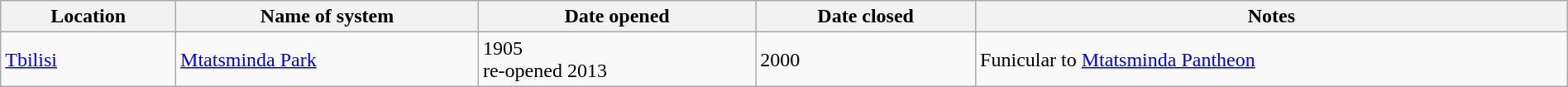<table class="wikitable" width=100%>
<tr>
<th>Location</th>
<th>Name of system</th>
<th>Date opened</th>
<th>Date closed</th>
<th>Notes</th>
</tr>
<tr>
<td><a href='#'>Tbilisi</a></td>
<td><a href='#'>Mtatsminda Park</a></td>
<td>1905<br>re-opened 2013</td>
<td>2000</td>
<td>Funicular to <a href='#'>Mtatsminda Pantheon</a></td>
</tr>
</table>
